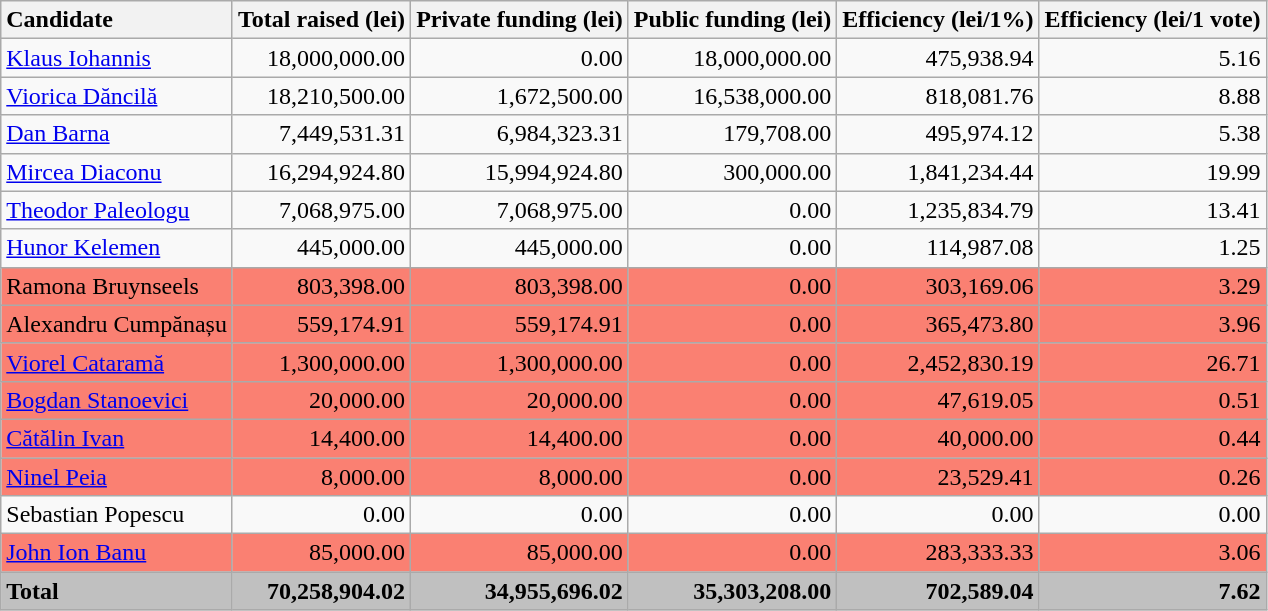<table class="wikitable sortable" style="text-align:right;">
<tr>
<th style="text-align:left;">Candidate</th>
<th data-sort-type=currency>Total raised (lei)</th>
<th data-sort-type=currency>Private funding (lei)</th>
<th data-sort-type=currency>Public funding (lei)</th>
<th data-sort-type=ratio>Efficiency (lei/1%)</th>
<th data-sort-type=ratio>Efficiency (lei/1 vote)</th>
</tr>
<tr>
<td style="text-align:left;"><a href='#'>Klaus Iohannis</a></td>
<td>18,000,000.00</td>
<td>0.00</td>
<td>18,000,000.00</td>
<td>475,938.94</td>
<td>5.16</td>
</tr>
<tr>
<td style="text-align:left;"><a href='#'>Viorica Dăncilă</a></td>
<td>18,210,500.00</td>
<td>1,672,500.00</td>
<td>16,538,000.00</td>
<td>818,081.76</td>
<td>8.88</td>
</tr>
<tr>
<td style="text-align:left;"><a href='#'>Dan Barna</a></td>
<td>7,449,531.31</td>
<td>6,984,323.31</td>
<td>179,708.00</td>
<td>495,974.12</td>
<td>5.38</td>
</tr>
<tr>
<td style="text-align:left;"><a href='#'>Mircea Diaconu</a></td>
<td>16,294,924.80</td>
<td>15,994,924.80</td>
<td>300,000.00</td>
<td>1,841,234.44</td>
<td>19.99</td>
</tr>
<tr>
<td style="text-align:left;"><a href='#'>Theodor Paleologu</a></td>
<td>7,068,975.00</td>
<td>7,068,975.00</td>
<td>0.00</td>
<td>1,235,834.79</td>
<td>13.41</td>
</tr>
<tr>
<td style="text-align:left;"><a href='#'>Hunor Kelemen</a></td>
<td>445,000.00</td>
<td>445,000.00</td>
<td>0.00</td>
<td>114,987.08</td>
<td>1.25</td>
</tr>
<tr style="background:salmon;">
<td style="text-align:left;">Ramona Bruynseels</td>
<td>803,398.00</td>
<td>803,398.00</td>
<td>0.00</td>
<td>303,169.06</td>
<td>3.29</td>
</tr>
<tr style="background:salmon;">
<td style="text-align:left;">Alexandru Cumpănașu</td>
<td>559,174.91</td>
<td>559,174.91</td>
<td>0.00</td>
<td>365,473.80</td>
<td>3.96</td>
</tr>
<tr style="background:salmon;">
<td style="text-align:left;"><a href='#'>Viorel Cataramă</a></td>
<td>1,300,000.00</td>
<td>1,300,000.00</td>
<td>0.00</td>
<td>2,452,830.19</td>
<td>26.71</td>
</tr>
<tr style="background:salmon;">
<td style="text-align:left;"><a href='#'>Bogdan Stanoevici</a></td>
<td>20,000.00</td>
<td>20,000.00</td>
<td>0.00</td>
<td>47,619.05</td>
<td>0.51</td>
</tr>
<tr style="background:salmon;">
<td style="text-align:left;"><a href='#'>Cătălin Ivan</a></td>
<td>14,400.00</td>
<td>14,400.00</td>
<td>0.00</td>
<td>40,000.00</td>
<td>0.44</td>
</tr>
<tr style="background:salmon;">
<td style="text-align:left;"><a href='#'>Ninel Peia</a></td>
<td>8,000.00</td>
<td>8,000.00</td>
<td>0.00</td>
<td>23,529.41</td>
<td>0.26</td>
</tr>
<tr>
<td style="text-align:left;">Sebastian Popescu</td>
<td>0.00</td>
<td>0.00</td>
<td>0.00</td>
<td>0.00</td>
<td>0.00</td>
</tr>
<tr style="background:salmon;">
<td style="text-align:left;"><a href='#'>John Ion Banu</a></td>
<td>85,000.00</td>
<td>85,000.00</td>
<td>0.00</td>
<td>283,333.33</td>
<td>3.06</td>
</tr>
<tr style="background:silver;">
<td style="text-align:left;"><strong>Total</strong></td>
<td><strong>70,258,904.02</strong></td>
<td><strong>34,955,696.02</strong></td>
<td><strong>35,303,208.00</strong></td>
<td><strong>702,589.04</strong></td>
<td><strong>7.62</strong></td>
</tr>
</table>
